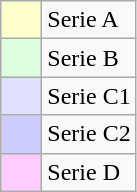<table class="wikitable">
<tr>
<td style="width:20px; background:#ffc;"></td>
<td>Serie A</td>
</tr>
<tr>
<td style="width:20px; background:#dfd;"></td>
<td>Serie B</td>
</tr>
<tr>
<td style="width: 20px; background: #e0e0ff;"></td>
<td>Serie C1</td>
</tr>
<tr>
<td style="width:20px; background:#ccf;"></td>
<td>Serie C2</td>
</tr>
<tr>
<td style="width:20px; background:#fcf;"></td>
<td>Serie D</td>
</tr>
</table>
